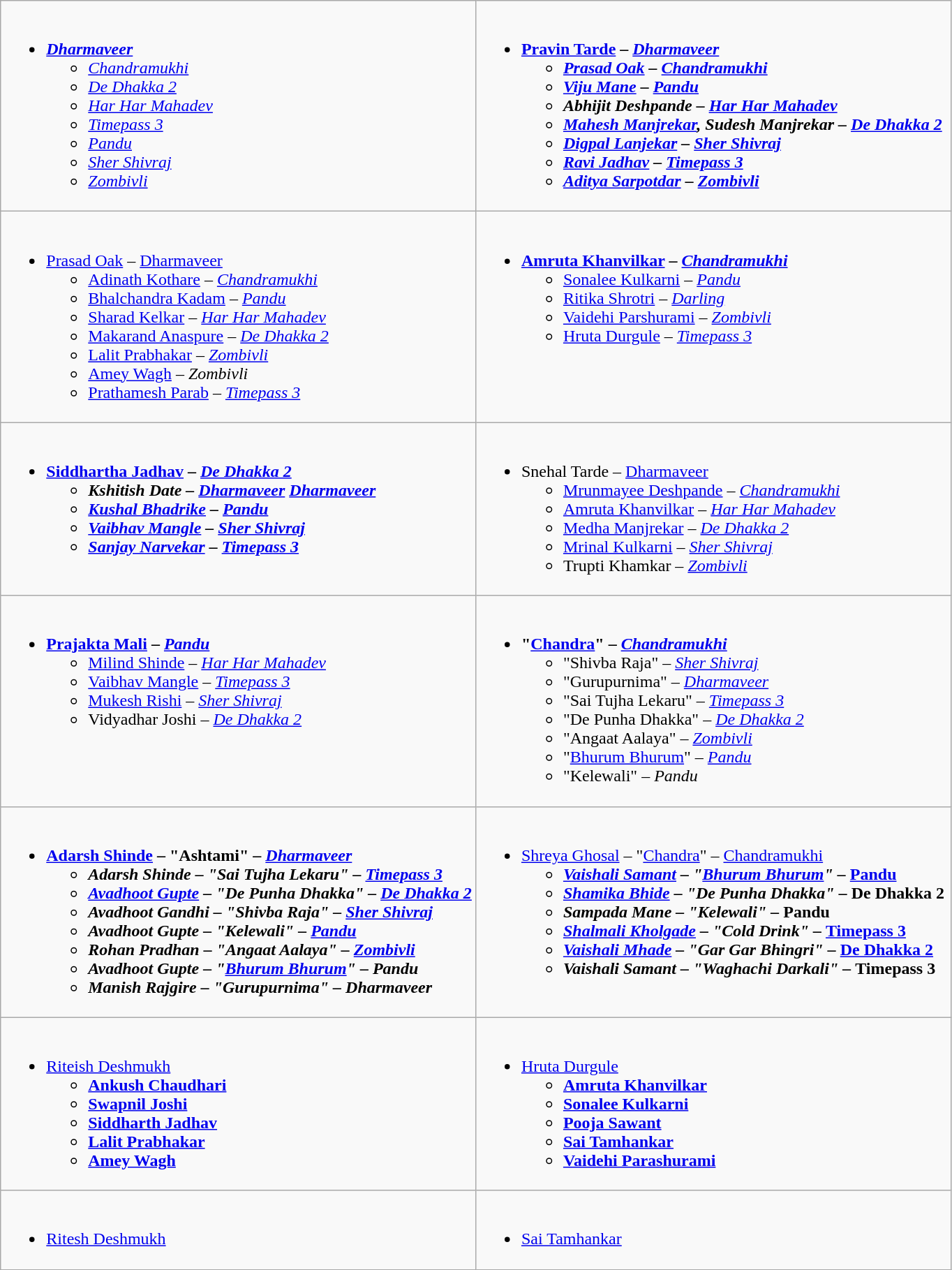<table class="wikitable" role="presentation">
<tr>
<td style="vertical-align:top; width:50%;"><br><ul><li><strong><em><a href='#'>Dharmaveer</a></em></strong><ul><li><a href='#'><em>Chandramukhi</em></a></li><li><em><a href='#'>De Dhakka 2</a></em></li><li><em><a href='#'>Har Har Mahadev</a></em></li><li><em><a href='#'>Timepass 3</a></em></li><li><a href='#'><em>Pandu</em></a></li><li><em><a href='#'>Sher Shivraj</a></em></li><li><a href='#'><em>Zombivli</em></a></li></ul></li></ul></td>
<td style="vertical-align:top; width:50%;"><br><ul><li><strong><a href='#'>Pravin Tarde</a> – <em><a href='#'>Dharmaveer</a><strong><em><ul><li><a href='#'>Prasad Oak</a> – <a href='#'></em>Chandramukhi<em></a></li><li><a href='#'>Viju Mane</a> – <a href='#'></em>Pandu<em></a></li><li>Abhijit Deshpande – </em><a href='#'>Har Har Mahadev</a><em></li><li><a href='#'>Mahesh Manjrekar</a>, Sudesh Manjrekar – </em><a href='#'>De Dhakka 2</a><em></li><li><a href='#'>Digpal Lanjekar</a> – </em><a href='#'>Sher Shivraj</a><em></li><li><a href='#'>Ravi Jadhav</a> – </em><a href='#'>Timepass 3</a><em></li><li><a href='#'>Aditya Sarpotdar</a> – <a href='#'></em>Zombivli<em></a></li></ul></li></ul></td>
</tr>
<tr>
<td style="vertical-align:top; width:50%;"><br><ul><li></strong><a href='#'>Prasad Oak</a> – </em><a href='#'>Dharmaveer</a></em></strong><ul><li><a href='#'>Adinath Kothare</a> – <a href='#'><em>Chandramukhi</em></a></li><li><a href='#'>Bhalchandra Kadam</a> – <a href='#'><em>Pandu</em></a></li><li><a href='#'>Sharad Kelkar</a> – <em><a href='#'>Har Har Mahadev</a></em></li><li><a href='#'>Makarand Anaspure</a> – <em><a href='#'>De Dhakka 2</a></em></li><li><a href='#'>Lalit Prabhakar</a> – <a href='#'><em>Zombivli</em></a></li><li><a href='#'>Amey Wagh</a> – <em>Zombivli</em></li><li><a href='#'>Prathamesh Parab</a> – <em><a href='#'>Timepass 3</a></em></li></ul></li></ul></td>
<td style="vertical-align:top; width:50%;"><br><ul><li><strong><a href='#'>Amruta Khanvilkar</a> – <a href='#'><em>Chandramukhi</em></a></strong><ul><li><a href='#'>Sonalee Kulkarni</a> – <a href='#'><em>Pandu</em></a></li><li><a href='#'>Ritika Shrotri</a> – <a href='#'><em>Darling</em></a></li><li><a href='#'>Vaidehi Parshurami</a> – <a href='#'><em>Zombivli</em></a></li><li><a href='#'>Hruta Durgule</a> – <em><a href='#'>Timepass 3</a></em></li></ul></li></ul></td>
</tr>
<tr>
<td style="vertical-align:top; width:50%;"><br><ul><li><strong><a href='#'>Siddhartha Jadhav</a> – <em><a href='#'>De Dhakka 2</a><strong><em><ul><li>Kshitish Date – <a href='#'>Dharmaveer</a> </em><a href='#'>Dharmaveer</a><em></li><li><a href='#'>Kushal Bhadrike</a> – <a href='#'></em>Pandu<em></a></li><li><a href='#'>Vaibhav Mangle</a> – </em><a href='#'>Sher Shivraj</a><em></li><li><a href='#'>Sanjay Narvekar</a> – </em><a href='#'>Timepass 3</a><em></li></ul></li></ul></td>
<td style="vertical-align:top; width:50%;"><br><ul><li></strong>Snehal Tarde – </em><a href='#'>Dharmaveer</a></em></strong><ul><li><a href='#'>Mrunmayee Deshpande</a> – <a href='#'><em>Chandramukhi</em></a></li><li><a href='#'>Amruta Khanvilkar</a> – <em><a href='#'>Har Har Mahadev</a></em></li><li><a href='#'>Medha Manjrekar</a> – <em><a href='#'>De Dhakka 2</a></em></li><li><a href='#'>Mrinal Kulkarni</a> – <em><a href='#'>Sher Shivraj</a></em></li><li>Trupti Khamkar – <a href='#'><em>Zombivli</em></a></li></ul></li></ul></td>
</tr>
<tr>
<td style="vertical-align:top; width:50%;"><br><ul><li><strong><a href='#'>Prajakta Mali</a> – <a href='#'><em>Pandu</em></a></strong><ul><li><a href='#'>Milind Shinde</a> – <em><a href='#'>Har Har Mahadev</a></em></li><li><a href='#'>Vaibhav Mangle</a> – <em><a href='#'>Timepass 3</a></em></li><li><a href='#'>Mukesh Rishi</a> – <em><a href='#'>Sher Shivraj</a></em></li><li>Vidyadhar Joshi – <em><a href='#'>De Dhakka 2</a></em></li></ul></li></ul></td>
<td style="vertical-align:top; width:50%;"><br><ul><li><strong>"<a href='#'>Chandra</a>" – <a href='#'><em>Chandramukhi</em></a></strong><ul><li>"Shivba Raja" – <em><a href='#'>Sher Shivraj</a></em></li><li>"Gurupurnima" – <em><a href='#'>Dharmaveer</a></em></li><li>"Sai Tujha Lekaru" – <em><a href='#'>Timepass 3</a></em></li><li>"De Punha Dhakka" – <em><a href='#'>De Dhakka 2</a></em></li><li>"Angaat Aalaya" – <a href='#'><em>Zombivli</em></a></li><li>"<a href='#'>Bhurum Bhurum</a>" – <a href='#'><em>Pandu</em></a></li><li>"Kelewali" – <em>Pandu</em></li></ul></li></ul></td>
</tr>
<tr>
<td style="vertical-align:top; width:50%;"><br><ul><li><strong><a href='#'>Adarsh Shinde</a> – "Ashtami" – <em><a href='#'>Dharmaveer</a><strong><em><ul><li>Adarsh Shinde – "Sai Tujha Lekaru" – </em><a href='#'>Timepass 3</a><em></li><li><a href='#'>Avadhoot Gupte</a> – "De Punha Dhakka" – </em><a href='#'>De Dhakka 2</a><em></li><li>Avadhoot Gandhi – "Shivba Raja" – </em><a href='#'>Sher Shivraj</a><em></li><li>Avadhoot Gupte – "Kelewali" – <a href='#'></em>Pandu<em></a></li><li>Rohan Pradhan – "Angaat Aalaya" – <a href='#'></em>Zombivli<em></a></li><li>Avadhoot Gupte – "<a href='#'>Bhurum Bhurum</a>" – </em>Pandu<em></li><li>Manish Rajgire – "Gurupurnima" – </em>Dharmaveer<em></li></ul></li></ul></td>
<td style="vertical-align:top; width:50%;"><br><ul><li></strong><a href='#'>Shreya Ghosal</a> – "<a href='#'>Chandra</a>" – <a href='#'></em>Chandramukhi<em></a><strong><ul><li><a href='#'>Vaishali Samant</a> – "<a href='#'>Bhurum Bhurum</a>" – <a href='#'></em>Pandu<em></a></li><li><a href='#'>Shamika Bhide</a> – "De Punha Dhakka" – </em>De Dhakka 2<em></li><li>Sampada Mane – "Kelewali" – </em>Pandu<em></li><li><a href='#'>Shalmali Kholgade</a> – "Cold Drink" – </em><a href='#'>Timepass 3</a><em></li><li><a href='#'>Vaishali Mhade</a> – "Gar Gar Bhingri" – </em><a href='#'>De Dhakka 2</a><em></li><li>Vaishali Samant – "Waghachi Darkali" – </em>Timepass 3<em></li></ul></li></ul></td>
</tr>
<tr>
<td style="vertical-align:top; width:50%;"><br><ul><li></strong><a href='#'>Riteish Deshmukh</a><strong><ul><li><a href='#'>Ankush Chaudhari</a></li><li><a href='#'>Swapnil Joshi</a></li><li><a href='#'>Siddharth Jadhav</a></li><li><a href='#'>Lalit Prabhakar</a></li><li><a href='#'>Amey Wagh</a></li></ul></li></ul></td>
<td style="vertical-align:top; width:50%;"><br><ul><li></strong><a href='#'>Hruta Durgule</a><strong><ul><li><a href='#'>Amruta Khanvilkar</a></li><li><a href='#'>Sonalee Kulkarni</a></li><li><a href='#'>Pooja Sawant</a></li><li><a href='#'>Sai Tamhankar</a></li><li><a href='#'>Vaidehi Parashurami</a></li></ul></li></ul></td>
</tr>
<tr>
<td style="vertical-align:top; width:50%;"><br><ul><li><a href='#'></strong>Ritesh Deshmukh<strong></a></li></ul></td>
<td style="vertical-align:top; width:50%;"><br><ul><li></strong><a href='#'>Sai Tamhankar</a><strong></li></ul></td>
</tr>
</table>
